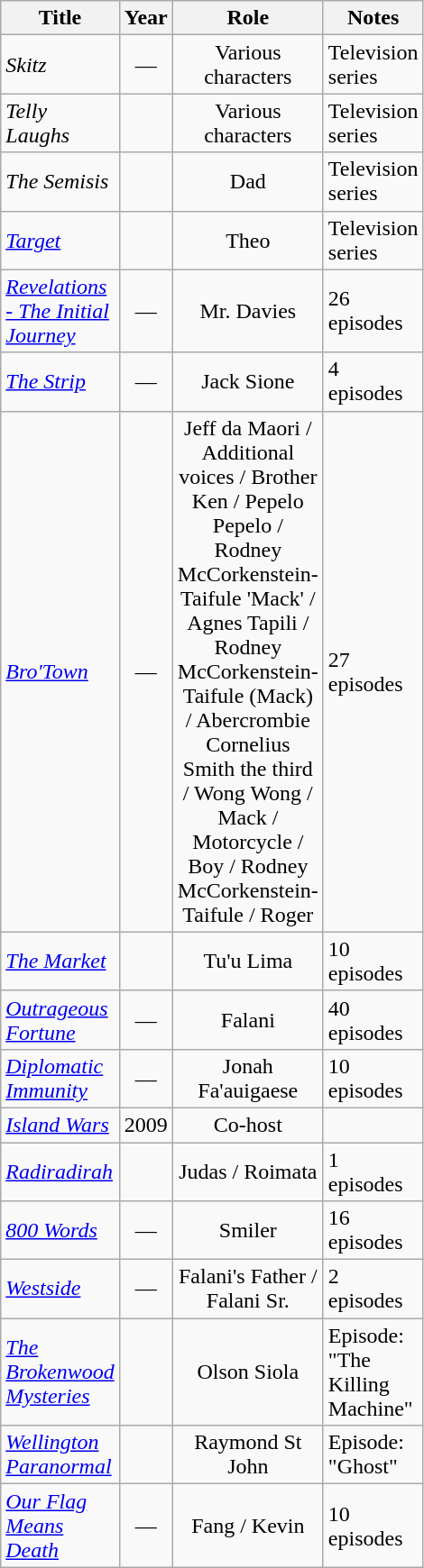<table class="wikitable sortable plainrowheaders" style=text-align:center;>
<tr>
<th scope=col style=width:50px;>Title</th>
<th scope=col style=width:5px;>Year</th>
<th scope=col style=width:100px;>Role</th>
<th scope=col style=width:6px; class=unsortable>Notes</th>
</tr>
<tr>
<td scope="row" align="left"><em>Skitz</em></td>
<td>—</td>
<td>Various characters</td>
<td style=text-align:left;>Television series</td>
</tr>
<tr>
<td scope="row" align="left"><em>Telly Laughs</em></td>
<td></td>
<td>Various characters</td>
<td style=text-align:left;>Television series</td>
</tr>
<tr>
<td scope="row" align="left"><em>The Semisis</em></td>
<td></td>
<td>Dad</td>
<td style=text-align:left;>Television series</td>
</tr>
<tr>
<td scope="row" align="left"><em><a href='#'>Target</a></em></td>
<td></td>
<td>Theo</td>
<td style=text-align:left;>Television series</td>
</tr>
<tr>
<td scope="row" align="left"><em><a href='#'>Revelations - The Initial Journey</a></em></td>
<td>—</td>
<td>Mr. Davies</td>
<td style=text-align:left;>26 episodes</td>
</tr>
<tr>
<td scope="row" align="left"><em><a href='#'>The Strip</a></em></td>
<td>—</td>
<td>Jack Sione</td>
<td style=text-align:left;>4 episodes</td>
</tr>
<tr>
<td scope="row" align="left"><em><a href='#'>Bro'Town</a></em></td>
<td>—</td>
<td>Jeff da Maori / Additional voices / Brother Ken / Pepelo Pepelo / Rodney McCorkenstein-Taifule 'Mack' / Agnes Tapili / Rodney McCorkenstein-Taifule (Mack) / Abercrombie Cornelius Smith the third / Wong Wong / Mack / Motorcycle / Boy / Rodney McCorkenstein-Taifule / Roger</td>
<td style=text-align:left;>27 episodes</td>
</tr>
<tr>
<td scope="row" align="left"><em><a href='#'>The Market</a></em></td>
<td></td>
<td>Tu'u Lima</td>
<td style=text-align:left;>10 episodes</td>
</tr>
<tr>
<td scope="row" align="left"><em><a href='#'>Outrageous Fortune</a></em></td>
<td>—</td>
<td>Falani</td>
<td style=text-align:left;>40 episodes</td>
</tr>
<tr>
<td scope="row" align="left"><em><a href='#'>Diplomatic Immunity</a></em></td>
<td>—</td>
<td>Jonah Fa'auigaese</td>
<td style=text-align:left;>10 episodes</td>
</tr>
<tr>
<td scope="row" align="left"><em><a href='#'>Island Wars</a></em></td>
<td>2009</td>
<td>Co-host</td>
<td style=text-align:left;></td>
</tr>
<tr>
<td scope="row" align="left"><em><a href='#'>Radiradirah</a></em></td>
<td></td>
<td>Judas / Roimata</td>
<td style=text-align:left;>1 episodes</td>
</tr>
<tr>
<td scope="row" align="left"><em><a href='#'>800 Words</a></em></td>
<td>—</td>
<td>Smiler</td>
<td style=text-align:left;>16 episodes</td>
</tr>
<tr>
<td scope="row" align="left"><em><a href='#'>Westside</a></em></td>
<td>—</td>
<td>Falani's Father / Falani Sr.</td>
<td style=text-align:left;>2 episodes</td>
</tr>
<tr>
<td scope="row" align="left"><em><a href='#'>The Brokenwood Mysteries</a></em></td>
<td></td>
<td>Olson Siola</td>
<td style=text-align:left;>Episode: "The Killing Machine"</td>
</tr>
<tr>
<td scope="row" align="left"><em><a href='#'>Wellington Paranormal</a></em></td>
<td></td>
<td>Raymond St John</td>
<td style=text-align:left;>Episode: "Ghost"</td>
</tr>
<tr>
<td scope="row" align="left"><em><a href='#'>Our Flag Means Death</a></em>  </td>
<td>—</td>
<td>Fang / Kevin</td>
<td style=text-align:left;>10 episodes</td>
</tr>
</table>
